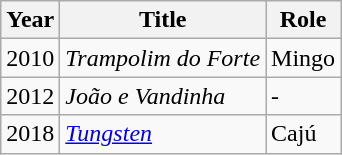<table class="wikitable">
<tr>
<th>Year</th>
<th>Title</th>
<th>Role</th>
</tr>
<tr>
<td>2010</td>
<td><em>Trampolim do Forte</em></td>
<td>Mingo</td>
</tr>
<tr>
<td>2012</td>
<td><em>João e Vandinha</em></td>
<td>-</td>
</tr>
<tr>
<td>2018</td>
<td><em><a href='#'>Tungsten</a></em></td>
<td>Cajú</td>
</tr>
</table>
